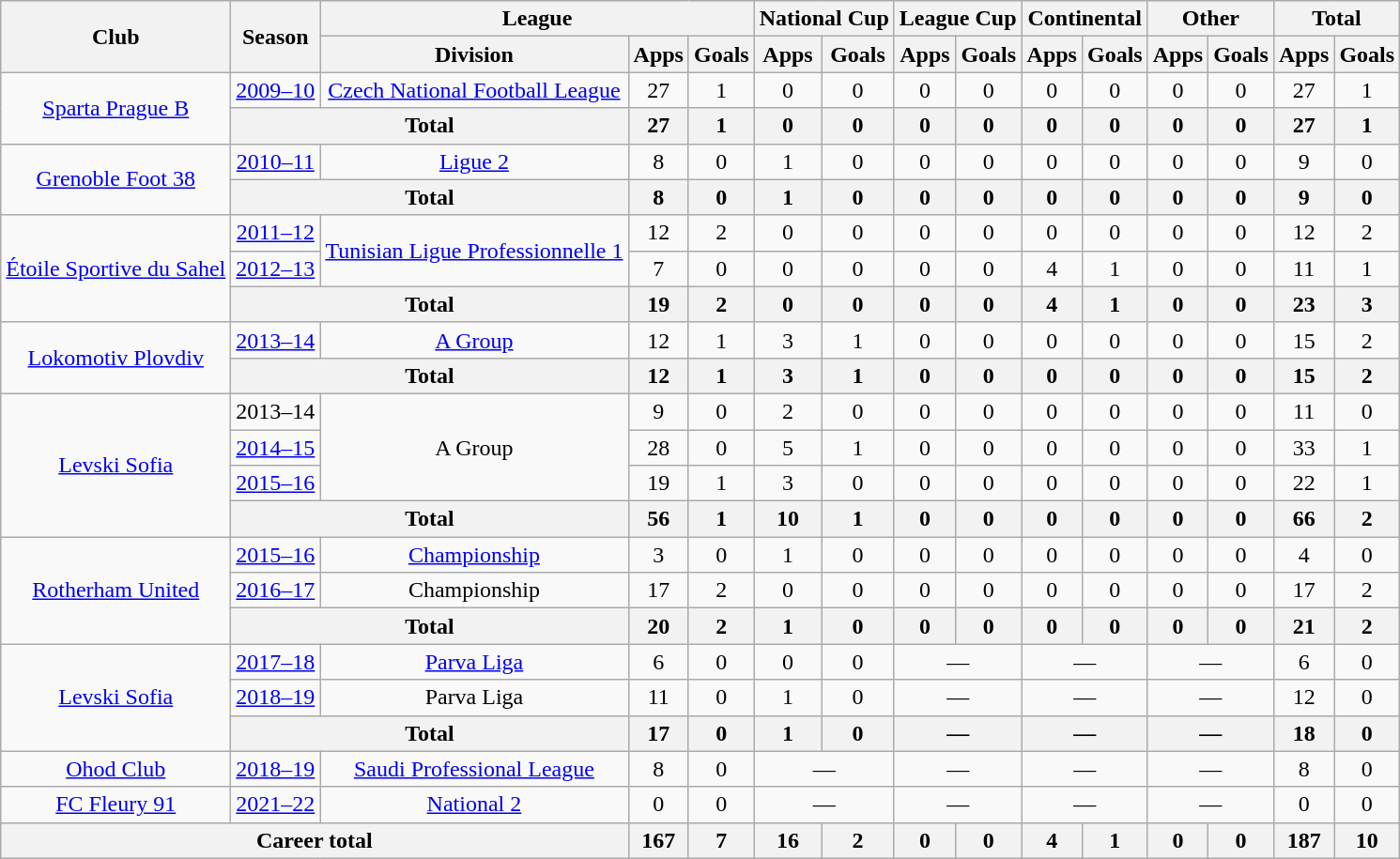<table class="wikitable" style="text-align: center;">
<tr>
<th rowspan="2">Club</th>
<th rowspan="2">Season</th>
<th colspan="3">League</th>
<th colspan="2">National Cup</th>
<th colspan="2">League Cup</th>
<th colspan="2">Continental</th>
<th colspan="2">Other</th>
<th colspan="2">Total</th>
</tr>
<tr>
<th>Division</th>
<th>Apps</th>
<th>Goals</th>
<th>Apps</th>
<th>Goals</th>
<th>Apps</th>
<th>Goals</th>
<th>Apps</th>
<th>Goals</th>
<th>Apps</th>
<th>Goals</th>
<th>Apps</th>
<th>Goals</th>
</tr>
<tr>
<td rowspan="2"><a href='#'>Sparta Prague B</a></td>
<td><a href='#'>2009–10</a></td>
<td><a href='#'>Czech National Football League</a></td>
<td>27</td>
<td>1</td>
<td>0</td>
<td>0</td>
<td>0</td>
<td>0</td>
<td>0</td>
<td>0</td>
<td>0</td>
<td>0</td>
<td>27</td>
<td>1</td>
</tr>
<tr>
<th colspan="2">Total</th>
<th>27</th>
<th>1</th>
<th>0</th>
<th>0</th>
<th>0</th>
<th>0</th>
<th>0</th>
<th>0</th>
<th>0</th>
<th>0</th>
<th>27</th>
<th>1</th>
</tr>
<tr>
<td rowspan="2"><a href='#'>Grenoble Foot 38</a></td>
<td><a href='#'>2010–11</a></td>
<td><a href='#'>Ligue 2</a></td>
<td>8</td>
<td>0</td>
<td>1</td>
<td>0</td>
<td>0</td>
<td>0</td>
<td>0</td>
<td>0</td>
<td>0</td>
<td>0</td>
<td>9</td>
<td>0</td>
</tr>
<tr>
<th colspan="2">Total</th>
<th>8</th>
<th>0</th>
<th>1</th>
<th>0</th>
<th>0</th>
<th>0</th>
<th>0</th>
<th>0</th>
<th>0</th>
<th>0</th>
<th>9</th>
<th>0</th>
</tr>
<tr>
<td rowspan="3"><a href='#'>Étoile Sportive du Sahel</a></td>
<td><a href='#'>2011–12</a></td>
<td rowspan="2"><a href='#'>Tunisian Ligue Professionnelle 1</a></td>
<td>12</td>
<td>2</td>
<td>0</td>
<td>0</td>
<td>0</td>
<td>0</td>
<td>0</td>
<td>0</td>
<td>0</td>
<td>0</td>
<td>12</td>
<td>2</td>
</tr>
<tr>
<td><a href='#'>2012–13</a></td>
<td>7</td>
<td>0</td>
<td>0</td>
<td>0</td>
<td>0</td>
<td>0</td>
<td>4</td>
<td>1</td>
<td>0</td>
<td>0</td>
<td>11</td>
<td>1</td>
</tr>
<tr>
<th colspan="2">Total</th>
<th>19</th>
<th>2</th>
<th>0</th>
<th>0</th>
<th>0</th>
<th>0</th>
<th>4</th>
<th>1</th>
<th>0</th>
<th>0</th>
<th>23</th>
<th>3</th>
</tr>
<tr>
<td rowspan="2"><a href='#'>Lokomotiv Plovdiv</a></td>
<td><a href='#'>2013–14</a></td>
<td><a href='#'>A Group</a></td>
<td>12</td>
<td>1</td>
<td>3</td>
<td>1</td>
<td>0</td>
<td>0</td>
<td>0</td>
<td>0</td>
<td>0</td>
<td>0</td>
<td>15</td>
<td>2</td>
</tr>
<tr>
<th colspan="2">Total</th>
<th>12</th>
<th>1</th>
<th>3</th>
<th>1</th>
<th>0</th>
<th>0</th>
<th>0</th>
<th>0</th>
<th>0</th>
<th>0</th>
<th>15</th>
<th>2</th>
</tr>
<tr>
<td rowspan="4"><a href='#'>Levski Sofia</a></td>
<td>2013–14</td>
<td rowspan="3">A Group</td>
<td>9</td>
<td>0</td>
<td>2</td>
<td>0</td>
<td>0</td>
<td>0</td>
<td>0</td>
<td>0</td>
<td>0</td>
<td>0</td>
<td>11</td>
<td>0</td>
</tr>
<tr>
<td><a href='#'>2014–15</a></td>
<td>28</td>
<td>0</td>
<td>5</td>
<td>1</td>
<td>0</td>
<td>0</td>
<td>0</td>
<td>0</td>
<td>0</td>
<td>0</td>
<td>33</td>
<td>1</td>
</tr>
<tr>
<td><a href='#'>2015–16</a></td>
<td>19</td>
<td>1</td>
<td>3</td>
<td>0</td>
<td>0</td>
<td>0</td>
<td>0</td>
<td>0</td>
<td>0</td>
<td>0</td>
<td>22</td>
<td>1</td>
</tr>
<tr>
<th colspan="2">Total</th>
<th>56</th>
<th>1</th>
<th>10</th>
<th>1</th>
<th>0</th>
<th>0</th>
<th>0</th>
<th>0</th>
<th>0</th>
<th>0</th>
<th>66</th>
<th>2</th>
</tr>
<tr>
<td rowspan="3"><a href='#'>Rotherham United</a></td>
<td><a href='#'>2015–16</a></td>
<td><a href='#'>Championship</a></td>
<td>3</td>
<td>0</td>
<td>1</td>
<td>0</td>
<td>0</td>
<td>0</td>
<td>0</td>
<td>0</td>
<td>0</td>
<td>0</td>
<td>4</td>
<td>0</td>
</tr>
<tr>
<td><a href='#'>2016–17</a></td>
<td>Championship</td>
<td>17</td>
<td>2</td>
<td>0</td>
<td>0</td>
<td>0</td>
<td>0</td>
<td>0</td>
<td>0</td>
<td>0</td>
<td>0</td>
<td>17</td>
<td>2</td>
</tr>
<tr>
<th colspan="2">Total</th>
<th>20</th>
<th>2</th>
<th>1</th>
<th>0</th>
<th>0</th>
<th>0</th>
<th>0</th>
<th>0</th>
<th>0</th>
<th>0</th>
<th>21</th>
<th>2</th>
</tr>
<tr>
<td rowspan=3><a href='#'>Levski Sofia</a></td>
<td><a href='#'>2017–18</a></td>
<td><a href='#'>Parva Liga</a></td>
<td>6</td>
<td>0</td>
<td>0</td>
<td>0</td>
<td colspan=2>—</td>
<td colspan=2>—</td>
<td colspan=2>—</td>
<td>6</td>
<td>0</td>
</tr>
<tr>
<td><a href='#'>2018–19</a></td>
<td>Parva Liga</td>
<td>11</td>
<td>0</td>
<td>1</td>
<td>0</td>
<td colspan=2>—</td>
<td colspan=2>—</td>
<td colspan=2>—</td>
<td>12</td>
<td>0</td>
</tr>
<tr>
<th colspan=2>Total</th>
<th>17</th>
<th>0</th>
<th>1</th>
<th>0</th>
<th colspan=2>—</th>
<th colspan=2>—</th>
<th colspan=2>—</th>
<th>18</th>
<th>0</th>
</tr>
<tr>
<td><a href='#'>Ohod Club</a></td>
<td><a href='#'>2018–19</a></td>
<td><a href='#'>Saudi Professional League</a></td>
<td>8</td>
<td>0</td>
<td colspan=2>—</td>
<td colspan=2>—</td>
<td colspan=2>—</td>
<td colspan=2>—</td>
<td>8</td>
<td>0</td>
</tr>
<tr>
<td><a href='#'>FC Fleury 91</a></td>
<td><a href='#'>2021–22</a></td>
<td><a href='#'>National 2</a></td>
<td>0</td>
<td>0</td>
<td colspan=2>—</td>
<td colspan=2>—</td>
<td colspan=2>—</td>
<td colspan=2>—</td>
<td>0</td>
<td>0</td>
</tr>
<tr>
<th colspan="3">Career total</th>
<th>167</th>
<th>7</th>
<th>16</th>
<th>2</th>
<th>0</th>
<th>0</th>
<th>4</th>
<th>1</th>
<th>0</th>
<th>0</th>
<th>187</th>
<th>10</th>
</tr>
</table>
